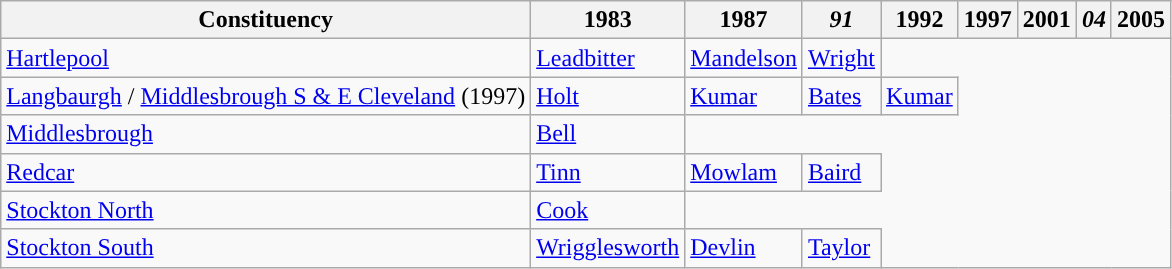<table class="wikitable">
<tr>
<th>Constituency</th>
<th>1983</th>
<th>1987</th>
<th><em>91</em></th>
<th>1992</th>
<th>1997</th>
<th>2001</th>
<th><em>04</em></th>
<th>2005</th>
</tr>
<tr>
<td><a href='#'>Hartlepool</a></td>
<td><a href='#'>Leadbitter</a></td>
<td><a href='#'>Mandelson</a></td>
<td><a href='#'>Wright</a></td>
</tr>
<tr>
<td><a href='#'>Langbaurgh</a> / <a href='#'>Middlesbrough S & E Cleveland</a> (1997)</td>
<td><a href='#'>Holt</a></td>
<td><a href='#'>Kumar</a></td>
<td><a href='#'>Bates</a></td>
<td><a href='#'>Kumar</a></td>
</tr>
<tr>
<td><a href='#'>Middlesbrough</a></td>
<td><a href='#'>Bell</a></td>
</tr>
<tr>
<td><a href='#'>Redcar</a></td>
<td><a href='#'>Tinn</a></td>
<td><a href='#'>Mowlam</a></td>
<td><a href='#'>Baird</a></td>
</tr>
<tr>
<td><a href='#'>Stockton North</a></td>
<td><a href='#'>Cook</a></td>
</tr>
<tr>
<td><a href='#'>Stockton South</a></td>
<td><a href='#'>Wrigglesworth</a></td>
<td><a href='#'>Devlin</a></td>
<td><a href='#'>Taylor</a></td>
</tr>
</table>
